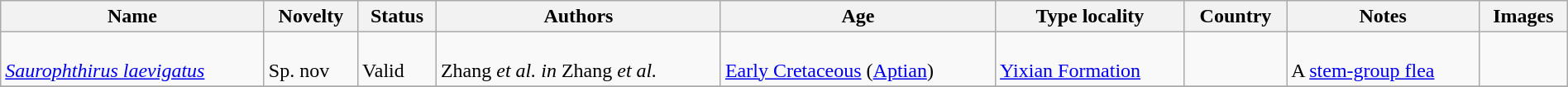<table class="wikitable sortable" align="center" width="100%">
<tr>
<th>Name</th>
<th>Novelty</th>
<th>Status</th>
<th>Authors</th>
<th>Age</th>
<th>Type locality</th>
<th>Country</th>
<th>Notes</th>
<th>Images</th>
</tr>
<tr>
<td><br><em><a href='#'>Saurophthirus laevigatus</a></em></td>
<td><br>Sp. nov</td>
<td><br>Valid</td>
<td><br>Zhang <em>et al.</em> <em>in</em> Zhang <em>et al.</em></td>
<td><br><a href='#'>Early Cretaceous</a> (<a href='#'>Aptian</a>)</td>
<td><br><a href='#'>Yixian Formation</a></td>
<td><br></td>
<td><br>A <a href='#'>stem-group flea</a></td>
<td></td>
</tr>
<tr>
</tr>
</table>
